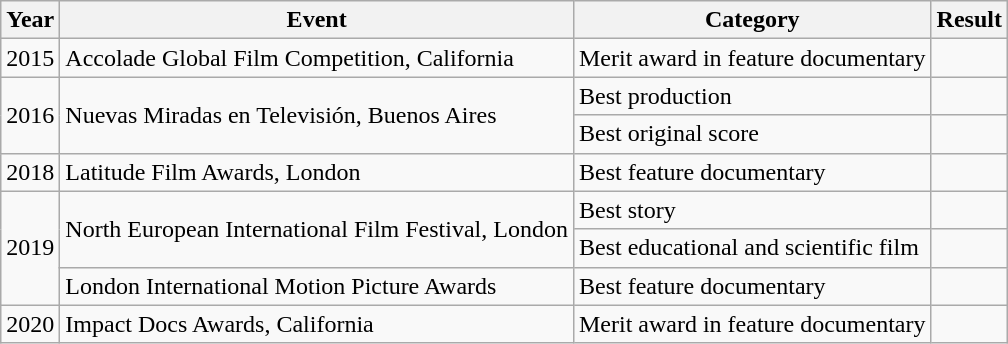<table class="wikitable">
<tr>
<th>Year</th>
<th>Event</th>
<th>Category</th>
<th>Result</th>
</tr>
<tr>
<td>2015</td>
<td>Accolade Global Film Competition, California</td>
<td>Merit award in feature documentary</td>
<td></td>
</tr>
<tr>
<td rowspan="2">2016</td>
<td rowspan="2">Nuevas Miradas en Televisión, Buenos Aires</td>
<td>Best production</td>
<td></td>
</tr>
<tr>
<td>Best original score</td>
<td></td>
</tr>
<tr>
<td>2018</td>
<td>Latitude Film Awards, London</td>
<td>Best feature documentary</td>
<td></td>
</tr>
<tr>
<td rowspan="3">2019</td>
<td rowspan="2">North European International Film Festival, London</td>
<td>Best story</td>
<td></td>
</tr>
<tr>
<td>Best educational and scientific film</td>
<td></td>
</tr>
<tr>
<td>London International Motion Picture Awards</td>
<td>Best feature documentary</td>
<td></td>
</tr>
<tr>
<td>2020</td>
<td>Impact Docs Awards, California</td>
<td>Merit award in feature documentary</td>
<td></td>
</tr>
</table>
